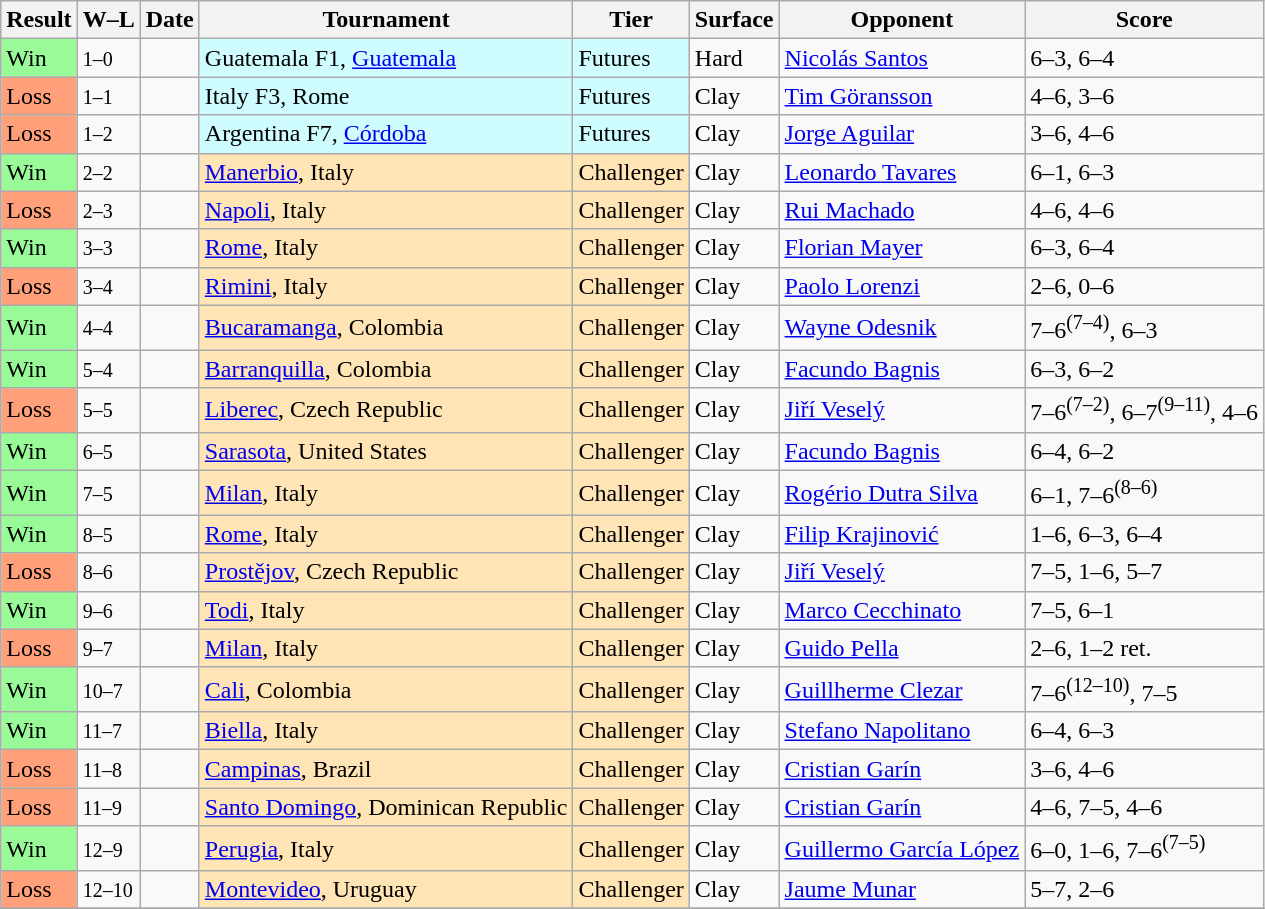<table class="sortable wikitable">
<tr>
<th>Result</th>
<th class="unsortable">W–L</th>
<th>Date</th>
<th>Tournament</th>
<th>Tier</th>
<th>Surface</th>
<th>Opponent</th>
<th class="unsortable">Score</th>
</tr>
<tr>
<td bgcolor=98FB98>Win</td>
<td><small>1–0</small></td>
<td></td>
<td style=background:#cffcff>Guatemala F1, <a href='#'>Guatemala</a></td>
<td style=background:#cffcff>Futures</td>
<td>Hard</td>
<td> <a href='#'>Nicolás Santos</a></td>
<td>6–3, 6–4</td>
</tr>
<tr>
<td bgcolor=FFA07A>Loss</td>
<td><small>1–1</small></td>
<td></td>
<td style=background:#cffcff>Italy F3, Rome</td>
<td style=background:#cffcff>Futures</td>
<td>Clay</td>
<td> <a href='#'>Tim Göransson</a></td>
<td>4–6, 3–6</td>
</tr>
<tr>
<td bgcolor=FFA07A>Loss</td>
<td><small>1–2</small></td>
<td></td>
<td style=background:#cffcff>Argentina F7, <a href='#'>Córdoba</a></td>
<td style=background:#cffcff>Futures</td>
<td>Clay</td>
<td> <a href='#'>Jorge Aguilar</a></td>
<td>3–6, 4–6</td>
</tr>
<tr>
<td bgcolor=98FB98>Win</td>
<td><small>2–2</small></td>
<td><a href='#'></a></td>
<td style=background:moccasin><a href='#'>Manerbio</a>, Italy</td>
<td style=background:moccasin>Challenger</td>
<td>Clay</td>
<td> <a href='#'>Leonardo Tavares</a></td>
<td>6–1, 6–3</td>
</tr>
<tr>
<td bgcolor=FFA07A>Loss</td>
<td><small>2–3</small></td>
<td><a href='#'></a></td>
<td style=background:moccasin><a href='#'>Napoli</a>, Italy</td>
<td style=background:moccasin>Challenger</td>
<td>Clay</td>
<td> <a href='#'>Rui Machado</a></td>
<td>4–6, 4–6</td>
</tr>
<tr>
<td bgcolor=98FB98>Win</td>
<td><small>3–3</small></td>
<td><a href='#'></a></td>
<td style=background:moccasin><a href='#'>Rome</a>, Italy</td>
<td style=background:moccasin>Challenger</td>
<td>Clay</td>
<td> <a href='#'>Florian Mayer</a></td>
<td>6–3, 6–4</td>
</tr>
<tr>
<td bgcolor=FFA07A>Loss</td>
<td><small>3–4</small></td>
<td><a href='#'></a></td>
<td style=background:moccasin><a href='#'>Rimini</a>, Italy</td>
<td style=background:moccasin>Challenger</td>
<td>Clay</td>
<td> <a href='#'>Paolo Lorenzi</a></td>
<td>2–6, 0–6</td>
</tr>
<tr>
<td bgcolor=98FB98>Win</td>
<td><small>4–4</small></td>
<td><a href='#'></a></td>
<td style=background:moccasin><a href='#'>Bucaramanga</a>, Colombia</td>
<td style=background:moccasin>Challenger</td>
<td>Clay</td>
<td> <a href='#'>Wayne Odesnik</a></td>
<td>7–6<sup>(7–4)</sup>, 6–3</td>
</tr>
<tr>
<td bgcolor=98FB98>Win</td>
<td><small>5–4</small></td>
<td><a href='#'></a></td>
<td style=background:moccasin><a href='#'>Barranquilla</a>, Colombia</td>
<td style=background:moccasin>Challenger</td>
<td>Clay</td>
<td> <a href='#'>Facundo Bagnis</a></td>
<td>6–3, 6–2</td>
</tr>
<tr>
<td bgcolor=FFA07A>Loss</td>
<td><small>5–5</small></td>
<td><a href='#'></a></td>
<td style=background:moccasin><a href='#'>Liberec</a>, Czech Republic</td>
<td style=background:moccasin>Challenger</td>
<td>Clay</td>
<td> <a href='#'>Jiří Veselý</a></td>
<td>7–6<sup>(7–2)</sup>, 6–7<sup>(9–11)</sup>, 4–6</td>
</tr>
<tr>
<td bgcolor=98FB98>Win</td>
<td><small>6–5</small></td>
<td><a href='#'></a></td>
<td style=background:moccasin><a href='#'>Sarasota</a>, United States</td>
<td style=background:moccasin>Challenger</td>
<td>Clay</td>
<td> <a href='#'>Facundo Bagnis</a></td>
<td>6–4, 6–2</td>
</tr>
<tr>
<td bgcolor=98FB98>Win</td>
<td><small>7–5</small></td>
<td><a href='#'></a></td>
<td style=background:moccasin><a href='#'>Milan</a>, Italy</td>
<td style=background:moccasin>Challenger</td>
<td>Clay</td>
<td> <a href='#'>Rogério Dutra Silva</a></td>
<td>6–1, 7–6<sup>(8–6)</sup></td>
</tr>
<tr>
<td bgcolor=98FB98>Win</td>
<td><small>8–5</small></td>
<td><a href='#'></a></td>
<td style=background:moccasin><a href='#'>Rome</a>, Italy</td>
<td style=background:moccasin>Challenger</td>
<td>Clay</td>
<td> <a href='#'>Filip Krajinović</a></td>
<td>1–6, 6–3, 6–4</td>
</tr>
<tr>
<td bgcolor=FFA07A>Loss</td>
<td><small>8–6</small></td>
<td><a href='#'></a></td>
<td style=background:moccasin><a href='#'>Prostějov</a>, Czech Republic</td>
<td style=background:moccasin>Challenger</td>
<td>Clay</td>
<td> <a href='#'>Jiří Veselý</a></td>
<td>7–5, 1–6, 5–7</td>
</tr>
<tr>
<td bgcolor=98FB98>Win</td>
<td><small>9–6</small></td>
<td><a href='#'></a></td>
<td style=background:moccasin><a href='#'>Todi</a>, Italy</td>
<td style=background:moccasin>Challenger</td>
<td>Clay</td>
<td> <a href='#'>Marco Cecchinato</a></td>
<td>7–5, 6–1</td>
</tr>
<tr>
<td bgcolor=FFA07A>Loss</td>
<td><small>9–7</small></td>
<td><a href='#'></a></td>
<td style=background:moccasin><a href='#'>Milan</a>, Italy</td>
<td style=background:moccasin>Challenger</td>
<td>Clay</td>
<td> <a href='#'>Guido Pella</a></td>
<td>2–6, 1–2 ret.</td>
</tr>
<tr>
<td bgcolor=98FB98>Win</td>
<td><small>10–7</small></td>
<td><a href='#'></a></td>
<td style=background:moccasin><a href='#'>Cali</a>, Colombia</td>
<td style=background:moccasin>Challenger</td>
<td>Clay</td>
<td> <a href='#'>Guillherme Clezar</a></td>
<td>7–6<sup>(12–10)</sup>, 7–5</td>
</tr>
<tr>
<td bgcolor=98FB98>Win</td>
<td><small>11–7</small></td>
<td><a href='#'></a></td>
<td style=background:moccasin><a href='#'>Biella</a>, Italy</td>
<td style=background:moccasin>Challenger</td>
<td>Clay</td>
<td> <a href='#'>Stefano Napolitano</a></td>
<td>6–4, 6–3</td>
</tr>
<tr>
<td bgcolor=FFA07A>Loss</td>
<td><small>11–8</small></td>
<td><a href='#'></a></td>
<td style=background:moccasin><a href='#'>Campinas</a>, Brazil</td>
<td style=background:moccasin>Challenger</td>
<td>Clay</td>
<td> <a href='#'>Cristian Garín</a></td>
<td>3–6, 4–6</td>
</tr>
<tr>
<td bgcolor=FFA07A>Loss</td>
<td><small>11–9</small></td>
<td><a href='#'></a></td>
<td style=background:moccasin><a href='#'>Santo Domingo</a>, Dominican Republic</td>
<td style=background:moccasin>Challenger</td>
<td>Clay</td>
<td> <a href='#'>Cristian Garín</a></td>
<td>4–6, 7–5, 4–6</td>
</tr>
<tr>
<td bgcolor=98FB98>Win</td>
<td><small>12–9</small></td>
<td><a href='#'></a></td>
<td style=background:moccasin><a href='#'>Perugia</a>, Italy</td>
<td style=background:moccasin>Challenger</td>
<td>Clay</td>
<td> <a href='#'>Guillermo García López</a></td>
<td>6–0, 1–6, 7–6<sup>(7–5)</sup></td>
</tr>
<tr>
<td bgcolor=FFA07A>Loss</td>
<td><small>12–10</small></td>
<td><a href='#'></a></td>
<td style=background:moccasin><a href='#'>Montevideo</a>, Uruguay</td>
<td style=background:moccasin>Challenger</td>
<td>Clay</td>
<td> <a href='#'>Jaume Munar</a></td>
<td>5–7, 2–6</td>
</tr>
<tr>
</tr>
</table>
